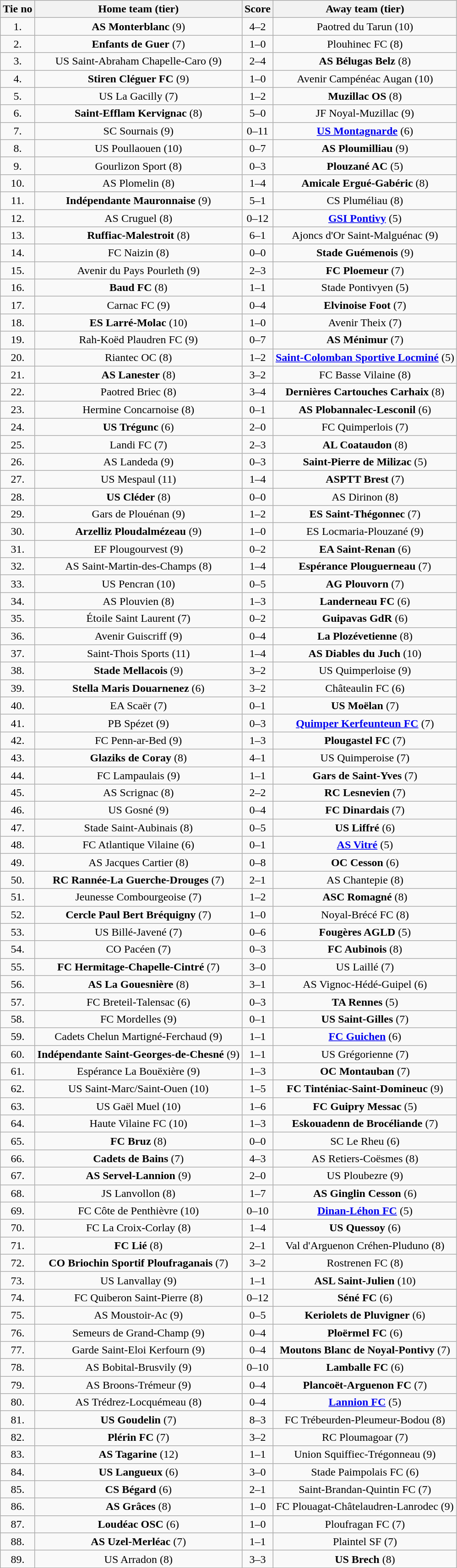<table class="wikitable" style="text-align: center">
<tr>
<th>Tie no</th>
<th>Home team (tier)</th>
<th>Score</th>
<th>Away team (tier)</th>
</tr>
<tr>
<td>1.</td>
<td><strong>AS Monterblanc</strong> (9)</td>
<td>4–2</td>
<td>Paotred du Tarun (10)</td>
</tr>
<tr>
<td>2.</td>
<td><strong>Enfants de Guer</strong> (7)</td>
<td>1–0</td>
<td>Plouhinec FC (8)</td>
</tr>
<tr>
<td>3.</td>
<td>US Saint-Abraham Chapelle-Caro (9)</td>
<td>2–4</td>
<td><strong>AS Bélugas Belz</strong> (8)</td>
</tr>
<tr>
<td>4.</td>
<td><strong>Stiren Cléguer FC</strong> (9)</td>
<td>1–0</td>
<td>Avenir Campénéac Augan (10)</td>
</tr>
<tr>
<td>5.</td>
<td>US La Gacilly (7)</td>
<td>1–2</td>
<td><strong>Muzillac OS</strong> (8)</td>
</tr>
<tr>
<td>6.</td>
<td><strong>Saint-Efflam Kervignac</strong> (8)</td>
<td>5–0</td>
<td>JF Noyal-Muzillac (9)</td>
</tr>
<tr>
<td>7.</td>
<td>SC Sournais (9)</td>
<td>0–11</td>
<td><strong><a href='#'>US Montagnarde</a></strong> (6)</td>
</tr>
<tr>
<td>8.</td>
<td>US Poullaouen (10)</td>
<td>0–7</td>
<td><strong>AS Ploumilliau</strong> (9)</td>
</tr>
<tr>
<td>9.</td>
<td>Gourlizon Sport (8)</td>
<td>0–3</td>
<td><strong>Plouzané AC</strong> (5)</td>
</tr>
<tr>
<td>10.</td>
<td>AS Plomelin (8)</td>
<td>1–4</td>
<td><strong>Amicale Ergué-Gabéric</strong> (8)</td>
</tr>
<tr>
<td>11.</td>
<td><strong>Indépendante Mauronnaise</strong> (9)</td>
<td>5–1</td>
<td>CS Pluméliau (8)</td>
</tr>
<tr>
<td>12.</td>
<td>AS Cruguel (8)</td>
<td>0–12</td>
<td><strong><a href='#'>GSI Pontivy</a></strong> (5)</td>
</tr>
<tr>
<td>13.</td>
<td><strong>Ruffiac-Malestroit</strong> (8)</td>
<td>6–1</td>
<td>Ajoncs d'Or Saint-Malguénac (9)</td>
</tr>
<tr>
<td>14.</td>
<td>FC Naizin (8)</td>
<td>0–0 </td>
<td><strong>Stade Guémenois</strong> (9)</td>
</tr>
<tr>
<td>15.</td>
<td>Avenir du Pays Pourleth (9)</td>
<td>2–3</td>
<td><strong>FC Ploemeur</strong> (7)</td>
</tr>
<tr>
<td>16.</td>
<td><strong>Baud FC</strong> (8)</td>
<td>1–1 </td>
<td>Stade Pontivyen (5)</td>
</tr>
<tr>
<td>17.</td>
<td>Carnac FC (9)</td>
<td>0–4</td>
<td><strong>Elvinoise Foot</strong> (7)</td>
</tr>
<tr>
<td>18.</td>
<td><strong>ES Larré-Molac</strong> (10)</td>
<td>1–0</td>
<td>Avenir Theix (7)</td>
</tr>
<tr>
<td>19.</td>
<td>Rah-Koëd Plaudren FC (9)</td>
<td>0–7</td>
<td><strong>AS Ménimur</strong> (7)</td>
</tr>
<tr>
<td>20.</td>
<td>Riantec OC (8)</td>
<td>1–2</td>
<td><strong><a href='#'>Saint-Colomban Sportive Locminé</a></strong> (5)</td>
</tr>
<tr>
<td>21.</td>
<td><strong>AS Lanester</strong> (8)</td>
<td>3–2</td>
<td>FC Basse Vilaine (8)</td>
</tr>
<tr>
<td>22.</td>
<td>Paotred Briec (8)</td>
<td>3–4</td>
<td><strong>Dernières Cartouches Carhaix</strong> (8)</td>
</tr>
<tr>
<td>23.</td>
<td>Hermine Concarnoise (8)</td>
<td>0–1</td>
<td><strong>AS Plobannalec-Lesconil</strong> (6)</td>
</tr>
<tr>
<td>24.</td>
<td><strong>US Trégunc</strong> (6)</td>
<td>2–0</td>
<td>FC Quimperlois (7)</td>
</tr>
<tr>
<td>25.</td>
<td>Landi FC (7)</td>
<td>2–3</td>
<td><strong>AL Coataudon</strong> (8)</td>
</tr>
<tr>
<td>26.</td>
<td>AS Landeda (9)</td>
<td>0–3</td>
<td><strong>Saint-Pierre de Milizac</strong> (5)</td>
</tr>
<tr>
<td>27.</td>
<td>US Mespaul (11)</td>
<td>1–4</td>
<td><strong>ASPTT Brest</strong> (7)</td>
</tr>
<tr>
<td>28.</td>
<td><strong>US Cléder</strong> (8)</td>
<td>0–0 </td>
<td>AS Dirinon (8)</td>
</tr>
<tr>
<td>29.</td>
<td>Gars de Plouénan (9)</td>
<td>1–2</td>
<td><strong>ES Saint-Thégonnec</strong> (7)</td>
</tr>
<tr>
<td>30.</td>
<td><strong>Arzelliz Ploudalmézeau</strong> (9)</td>
<td>1–0</td>
<td>ES Locmaria-Plouzané (9)</td>
</tr>
<tr>
<td>31.</td>
<td>EF Plougourvest (9)</td>
<td>0–2</td>
<td><strong>EA Saint-Renan</strong> (6)</td>
</tr>
<tr>
<td>32.</td>
<td>AS Saint-Martin-des-Champs (8)</td>
<td>1–4</td>
<td><strong>Espérance Plouguerneau</strong> (7)</td>
</tr>
<tr>
<td>33.</td>
<td>US Pencran (10)</td>
<td>0–5</td>
<td><strong>AG Plouvorn</strong> (7)</td>
</tr>
<tr>
<td>34.</td>
<td>AS Plouvien (8)</td>
<td>1–3</td>
<td><strong>Landerneau FC</strong> (6)</td>
</tr>
<tr>
<td>35.</td>
<td>Étoile Saint Laurent (7)</td>
<td>0–2</td>
<td><strong>Guipavas GdR</strong> (6)</td>
</tr>
<tr>
<td>36.</td>
<td>Avenir Guiscriff (9)</td>
<td>0–4</td>
<td><strong>La Plozévetienne</strong> (8)</td>
</tr>
<tr>
<td>37.</td>
<td>Saint-Thois Sports (11)</td>
<td>1–4</td>
<td><strong>AS Diables du Juch</strong> (10)</td>
</tr>
<tr>
<td>38.</td>
<td><strong>Stade Mellacois</strong> (9)</td>
<td>3–2</td>
<td>US Quimperloise (9)</td>
</tr>
<tr>
<td>39.</td>
<td><strong>Stella Maris Douarnenez</strong> (6)</td>
<td>3–2</td>
<td>Châteaulin FC (6)</td>
</tr>
<tr>
<td>40.</td>
<td>EA Scaër (7)</td>
<td>0–1</td>
<td><strong>US Moëlan</strong> (7)</td>
</tr>
<tr>
<td>41.</td>
<td>PB Spézet (9)</td>
<td>0–3</td>
<td><strong><a href='#'>Quimper Kerfeunteun FC</a></strong> (7)</td>
</tr>
<tr>
<td>42.</td>
<td>FC Penn-ar-Bed (9)</td>
<td>1–3</td>
<td><strong>Plougastel FC</strong> (7)</td>
</tr>
<tr>
<td>43.</td>
<td><strong>Glaziks de Coray</strong> (8)</td>
<td>4–1</td>
<td>US Quimperoise (7)</td>
</tr>
<tr>
<td>44.</td>
<td>FC Lampaulais (9)</td>
<td>1–1 </td>
<td><strong>Gars de Saint-Yves</strong> (7)</td>
</tr>
<tr>
<td>45.</td>
<td>AS Scrignac (8)</td>
<td>2–2 </td>
<td><strong>RC Lesnevien</strong> (7)</td>
</tr>
<tr>
<td>46.</td>
<td>US Gosné (9)</td>
<td>0–4</td>
<td><strong>FC Dinardais</strong> (7)</td>
</tr>
<tr>
<td>47.</td>
<td>Stade Saint-Aubinais (8)</td>
<td>0–5</td>
<td><strong>US Liffré</strong> (6)</td>
</tr>
<tr>
<td>48.</td>
<td>FC Atlantique Vilaine (6)</td>
<td>0–1</td>
<td><strong><a href='#'>AS Vitré</a></strong> (5)</td>
</tr>
<tr>
<td>49.</td>
<td>AS Jacques Cartier (8)</td>
<td>0–8</td>
<td><strong>OC Cesson</strong> (6)</td>
</tr>
<tr>
<td>50.</td>
<td><strong>RC Rannée-La Guerche-Drouges</strong> (7)</td>
<td>2–1</td>
<td>AS Chantepie (8)</td>
</tr>
<tr>
<td>51.</td>
<td>Jeunesse Combourgeoise (7)</td>
<td>1–2</td>
<td><strong>ASC Romagné</strong> (8)</td>
</tr>
<tr>
<td>52.</td>
<td><strong>Cercle Paul Bert Bréquigny</strong> (7)</td>
<td>1–0</td>
<td>Noyal-Brécé FC (8)</td>
</tr>
<tr>
<td>53.</td>
<td>US Billé-Javené (7)</td>
<td>0–6</td>
<td><strong>Fougères AGLD</strong> (5)</td>
</tr>
<tr>
<td>54.</td>
<td>CO Pacéen (7)</td>
<td>0–3</td>
<td><strong>FC Aubinois</strong> (8)</td>
</tr>
<tr>
<td>55.</td>
<td><strong>FC Hermitage-Chapelle-Cintré</strong> (7)</td>
<td>3–0</td>
<td>US Laillé (7)</td>
</tr>
<tr>
<td>56.</td>
<td><strong>AS La Gouesnière</strong> (8)</td>
<td>3–1</td>
<td>AS Vignoc-Hédé-Guipel (6)</td>
</tr>
<tr>
<td>57.</td>
<td>FC Breteil-Talensac (6)</td>
<td>0–3</td>
<td><strong>TA Rennes</strong> (5)</td>
</tr>
<tr>
<td>58.</td>
<td>FC Mordelles (9)</td>
<td>0–1</td>
<td><strong>US Saint-Gilles</strong> (7)</td>
</tr>
<tr>
<td>59.</td>
<td>Cadets Chelun Martigné-Ferchaud (9)</td>
<td>1–1 </td>
<td><strong><a href='#'>FC Guichen</a></strong> (6)</td>
</tr>
<tr>
<td>60.</td>
<td><strong>Indépendante Saint-Georges-de-Chesné</strong> (9)</td>
<td>1–1 </td>
<td>US Grégorienne (7)</td>
</tr>
<tr>
<td>61.</td>
<td>Espérance La Bouëxière (9)</td>
<td>1–3</td>
<td><strong>OC Montauban</strong> (7)</td>
</tr>
<tr>
<td>62.</td>
<td>US Saint-Marc/Saint-Ouen (10)</td>
<td>1–5</td>
<td><strong>FC Tinténiac-Saint-Domineuc</strong> (9)</td>
</tr>
<tr>
<td>63.</td>
<td>US Gaël Muel (10)</td>
<td>1–6</td>
<td><strong>FC Guipry Messac</strong> (5)</td>
</tr>
<tr>
<td>64.</td>
<td>Haute Vilaine FC (10)</td>
<td>1–3</td>
<td><strong>Eskouadenn de Brocéliande</strong> (7)</td>
</tr>
<tr>
<td>65.</td>
<td><strong>FC Bruz</strong> (8)</td>
<td>0–0 </td>
<td>SC Le Rheu (6)</td>
</tr>
<tr>
<td>66.</td>
<td><strong>Cadets de Bains</strong> (7)</td>
<td>4–3</td>
<td>AS Retiers-Coësmes (8)</td>
</tr>
<tr>
<td>67.</td>
<td><strong>AS Servel-Lannion</strong> (9)</td>
<td>2–0</td>
<td>US Ploubezre (9)</td>
</tr>
<tr>
<td>68.</td>
<td>JS Lanvollon (8)</td>
<td>1–7</td>
<td><strong>AS Ginglin Cesson</strong> (6)</td>
</tr>
<tr>
<td>69.</td>
<td>FC Côte de Penthièvre (10)</td>
<td>0–10</td>
<td><strong><a href='#'>Dinan-Léhon FC</a></strong> (5)</td>
</tr>
<tr>
<td>70.</td>
<td>FC La Croix-Corlay (8)</td>
<td>1–4</td>
<td><strong>US Quessoy</strong> (6)</td>
</tr>
<tr>
<td>71.</td>
<td><strong>FC Lié</strong> (8)</td>
<td>2–1</td>
<td>Val d'Arguenon Créhen-Pluduno (8)</td>
</tr>
<tr>
<td>72.</td>
<td><strong>CO Briochin Sportif Ploufraganais</strong> (7)</td>
<td>3–2</td>
<td>Rostrenen FC (8)</td>
</tr>
<tr>
<td>73.</td>
<td>US Lanvallay (9)</td>
<td>1–1 </td>
<td><strong>ASL Saint-Julien</strong> (10)</td>
</tr>
<tr>
<td>74.</td>
<td>FC Quiberon Saint-Pierre (8)</td>
<td>0–12</td>
<td><strong>Séné FC</strong> (6)</td>
</tr>
<tr>
<td>75.</td>
<td>AS Moustoir-Ac (9)</td>
<td>0–5</td>
<td><strong>Keriolets de Pluvigner</strong> (6)</td>
</tr>
<tr>
<td>76.</td>
<td>Semeurs de Grand-Champ (9)</td>
<td>0–4</td>
<td><strong>Ploërmel FC</strong> (6)</td>
</tr>
<tr>
<td>77.</td>
<td>Garde Saint-Eloi Kerfourn (9)</td>
<td>0–4</td>
<td><strong>Moutons Blanc de Noyal-Pontivy</strong> (7)</td>
</tr>
<tr>
<td>78.</td>
<td>AS Bobital-Brusvily (9)</td>
<td>0–10</td>
<td><strong>Lamballe FC</strong> (6)</td>
</tr>
<tr>
<td>79.</td>
<td>AS Broons-Trémeur (9)</td>
<td>0–4</td>
<td><strong>Plancoët-Arguenon FC</strong> (7)</td>
</tr>
<tr>
<td>80.</td>
<td>AS Trédrez-Locquémeau (8)</td>
<td>0–4</td>
<td><strong><a href='#'>Lannion FC</a></strong> (5)</td>
</tr>
<tr>
<td>81.</td>
<td><strong>US Goudelin</strong> (7)</td>
<td>8–3</td>
<td>FC Trébeurden-Pleumeur-Bodou (8)</td>
</tr>
<tr>
<td>82.</td>
<td><strong>Plérin FC</strong> (7)</td>
<td>3–2</td>
<td>RC Ploumagoar (7)</td>
</tr>
<tr>
<td>83.</td>
<td><strong>AS Tagarine</strong> (12)</td>
<td>1–1 </td>
<td>Union Squiffiec-Trégonneau (9)</td>
</tr>
<tr>
<td>84.</td>
<td><strong>US Langueux</strong> (6)</td>
<td>3–0</td>
<td>Stade Paimpolais FC (6)</td>
</tr>
<tr>
<td>85.</td>
<td><strong>CS Bégard</strong> (6)</td>
<td>2–1</td>
<td>Saint-Brandan-Quintin FC (7)</td>
</tr>
<tr>
<td>86.</td>
<td><strong>AS Grâces</strong> (8)</td>
<td>1–0</td>
<td>FC Plouagat-Châtelaudren-Lanrodec (9)</td>
</tr>
<tr>
<td>87.</td>
<td><strong>Loudéac OSC</strong> (6)</td>
<td>1–0</td>
<td>Ploufragan FC (7)</td>
</tr>
<tr>
<td>88.</td>
<td><strong>AS Uzel-Merléac</strong> (7)</td>
<td>1–1 </td>
<td>Plaintel SF (7)</td>
</tr>
<tr>
<td>89.</td>
<td>US Arradon (8)</td>
<td>3–3 </td>
<td><strong>US Brech</strong> (8)</td>
</tr>
</table>
